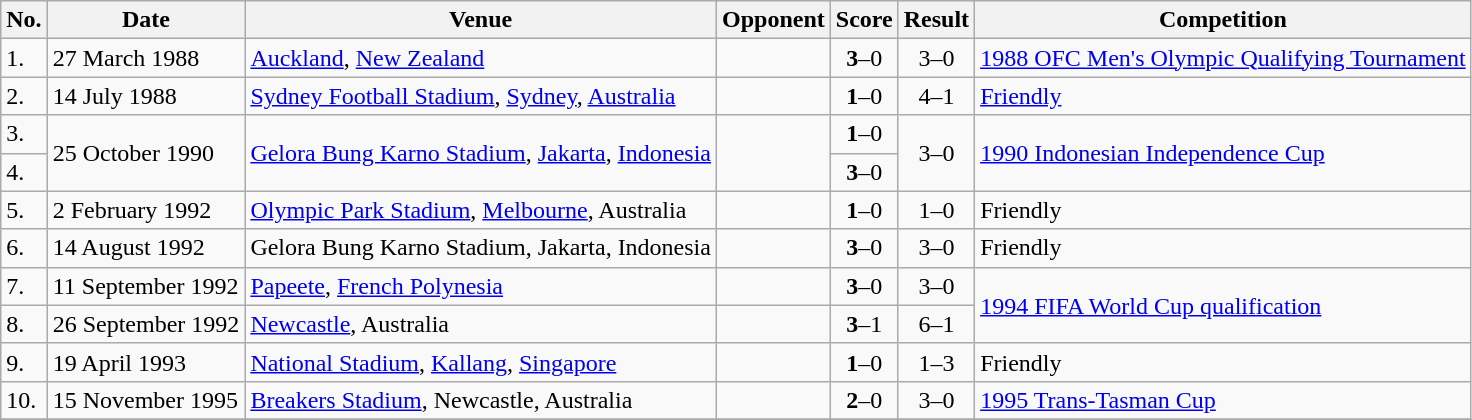<table class="wikitable">
<tr>
<th>No.</th>
<th>Date</th>
<th>Venue</th>
<th>Opponent</th>
<th>Score</th>
<th>Result</th>
<th>Competition</th>
</tr>
<tr>
<td>1.</td>
<td>27 March 1988</td>
<td><a href='#'>Auckland</a>, <a href='#'>New Zealand</a></td>
<td></td>
<td align=center><strong>3</strong>–0</td>
<td align=center>3–0</td>
<td><a href='#'>1988 OFC Men's Olympic Qualifying Tournament</a></td>
</tr>
<tr>
<td>2.</td>
<td>14 July 1988</td>
<td><a href='#'>Sydney Football Stadium</a>, <a href='#'>Sydney</a>, <a href='#'>Australia</a></td>
<td></td>
<td align=center><strong>1</strong>–0</td>
<td align=center>4–1</td>
<td><a href='#'>Friendly</a></td>
</tr>
<tr>
<td>3.</td>
<td rowspan=2>25 October 1990</td>
<td rowspan=2><a href='#'>Gelora Bung Karno Stadium</a>, <a href='#'>Jakarta</a>, <a href='#'>Indonesia</a></td>
<td rowspan=2></td>
<td align=center><strong>1</strong>–0</td>
<td rowspan=2 align=center>3–0</td>
<td rowspan=2><a href='#'>1990 Indonesian Independence Cup</a></td>
</tr>
<tr>
<td>4.</td>
<td align=center><strong>3</strong>–0</td>
</tr>
<tr>
<td>5.</td>
<td>2 February 1992</td>
<td><a href='#'>Olympic Park Stadium</a>, <a href='#'>Melbourne</a>, Australia</td>
<td></td>
<td align=center><strong>1</strong>–0</td>
<td align=center>1–0</td>
<td>Friendly</td>
</tr>
<tr>
<td>6.</td>
<td>14 August 1992</td>
<td>Gelora Bung Karno Stadium, Jakarta, Indonesia</td>
<td></td>
<td align=center><strong>3</strong>–0</td>
<td align=center>3–0</td>
<td>Friendly</td>
</tr>
<tr>
<td>7.</td>
<td>11 September 1992</td>
<td><a href='#'>Papeete</a>, <a href='#'>French Polynesia</a></td>
<td></td>
<td align=center><strong>3</strong>–0</td>
<td align=center>3–0</td>
<td rowspan=2><a href='#'>1994 FIFA World Cup qualification</a></td>
</tr>
<tr>
<td>8.</td>
<td>26 September 1992</td>
<td><a href='#'>Newcastle</a>, Australia</td>
<td></td>
<td align=center><strong>3</strong>–1</td>
<td align=center>6–1</td>
</tr>
<tr>
<td>9.</td>
<td>19 April 1993</td>
<td><a href='#'>National Stadium</a>, <a href='#'>Kallang</a>, <a href='#'>Singapore</a></td>
<td></td>
<td align=center><strong>1</strong>–0</td>
<td align=center>1–3</td>
<td>Friendly</td>
</tr>
<tr>
<td>10.</td>
<td>15 November 1995</td>
<td><a href='#'>Breakers Stadium</a>, Newcastle, Australia</td>
<td></td>
<td align=center><strong>2</strong>–0</td>
<td align=center>3–0</td>
<td><a href='#'>1995 Trans-Tasman Cup</a></td>
</tr>
<tr>
</tr>
</table>
